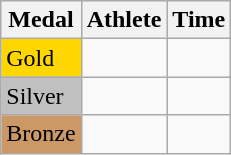<table class="wikitable">
<tr>
<th>Medal</th>
<th>Athlete</th>
<th>Time</th>
</tr>
<tr>
<td bgcolor="gold">Gold</td>
<td></td>
<td></td>
</tr>
<tr>
<td bgcolor="silver">Silver</td>
<td></td>
<td></td>
</tr>
<tr>
<td bgcolor="CC9966">Bronze</td>
<td></td>
<td></td>
</tr>
</table>
